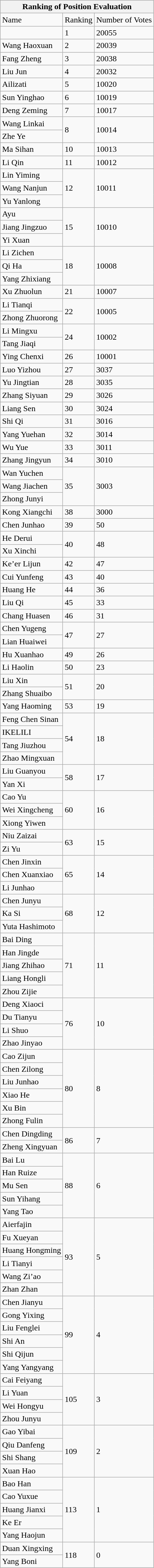<table class="wikitable mw-collapsible mw-collapsed">
<tr>
<th colspan="3">Ranking of Position Evaluation</th>
</tr>
<tr>
<td>Name</td>
<td>Ranking</td>
<td>Number of Votes</td>
</tr>
<tr>
<td></td>
<td>1</td>
<td>20055</td>
</tr>
<tr>
<td>Wang Haoxuan</td>
<td>2</td>
<td>20039</td>
</tr>
<tr>
<td>Fang Zheng</td>
<td>3</td>
<td>20038</td>
</tr>
<tr>
<td>Liu Jun</td>
<td>4</td>
<td>20032</td>
</tr>
<tr>
<td>Ailizati</td>
<td>5</td>
<td>10020</td>
</tr>
<tr>
<td>Sun Yinghao</td>
<td>6</td>
<td>10019</td>
</tr>
<tr>
<td>Deng Zeming</td>
<td>7</td>
<td>10017</td>
</tr>
<tr>
<td>Wang Linkai</td>
<td rowspan="2">8</td>
<td rowspan="2">10014</td>
</tr>
<tr>
<td>Zhe Ye</td>
</tr>
<tr>
<td>Ma Sihan</td>
<td>10</td>
<td>10013</td>
</tr>
<tr>
<td>Li Qin</td>
<td>11</td>
<td>10012</td>
</tr>
<tr>
<td>Lin Yiming</td>
<td rowspan="3">12</td>
<td rowspan="3">10011</td>
</tr>
<tr>
<td>Wang Nanjun</td>
</tr>
<tr>
<td>Yu Yanlong</td>
</tr>
<tr>
<td>Ayu</td>
<td rowspan="3">15</td>
<td rowspan="3">10010</td>
</tr>
<tr>
<td>Jiang Jingzuo</td>
</tr>
<tr>
<td>Yi Xuan</td>
</tr>
<tr>
<td>Li Zichen</td>
<td rowspan="3">18</td>
<td rowspan="3">10008</td>
</tr>
<tr>
<td>Qi Ha</td>
</tr>
<tr>
<td>Yang Zhixiang</td>
</tr>
<tr>
<td>Xu Zhuolun</td>
<td>21</td>
<td>10007</td>
</tr>
<tr>
<td>Li Tianqi</td>
<td rowspan="2">22</td>
<td rowspan="2">10005</td>
</tr>
<tr>
<td>Zhong Zhuorong</td>
</tr>
<tr>
<td>Li Mingxu</td>
<td rowspan="2">24</td>
<td rowspan="2">10002</td>
</tr>
<tr>
<td>Tang Jiaqi</td>
</tr>
<tr>
<td>Ying Chenxi</td>
<td>26</td>
<td>10001</td>
</tr>
<tr>
<td>Luo Yizhou</td>
<td>27</td>
<td>3037</td>
</tr>
<tr>
<td>Yu Jingtian</td>
<td>28</td>
<td>3035</td>
</tr>
<tr>
<td>Zhang Siyuan</td>
<td>29</td>
<td>3026</td>
</tr>
<tr>
<td>Liang Sen</td>
<td>30</td>
<td>3024</td>
</tr>
<tr>
<td>Shi Qi</td>
<td>31</td>
<td>3016</td>
</tr>
<tr>
<td>Yang Yuehan</td>
<td>32</td>
<td>3014</td>
</tr>
<tr>
<td>Wu Yue</td>
<td>33</td>
<td>3011</td>
</tr>
<tr>
<td>Zhang Jingyun</td>
<td>34</td>
<td>3010</td>
</tr>
<tr>
<td>Wan Yuchen</td>
<td rowspan="3">35</td>
<td rowspan="3">3003</td>
</tr>
<tr>
<td>Wang Jiachen</td>
</tr>
<tr>
<td>Zhong Junyi</td>
</tr>
<tr>
<td>Kong Xiangchi</td>
<td>38</td>
<td>3000</td>
</tr>
<tr>
<td>Chen Junhao</td>
<td>39</td>
<td>50</td>
</tr>
<tr>
<td>He Derui</td>
<td rowspan="2">40</td>
<td rowspan="2">48</td>
</tr>
<tr>
<td>Xu Xinchi</td>
</tr>
<tr>
<td>Ke’er Lijun</td>
<td>42</td>
<td>47</td>
</tr>
<tr>
<td>Cui Yunfeng</td>
<td>43</td>
<td>40</td>
</tr>
<tr>
<td>Huang He</td>
<td>44</td>
<td>36</td>
</tr>
<tr>
<td>Liu Qi</td>
<td>45</td>
<td>33</td>
</tr>
<tr>
<td>Chang Huasen</td>
<td>46</td>
<td>31</td>
</tr>
<tr>
<td>Chen Yugeng</td>
<td rowspan="2">47</td>
<td rowspan="2">27</td>
</tr>
<tr>
<td>Lian Huaiwei</td>
</tr>
<tr>
<td>Hu Xuanhao</td>
<td>49</td>
<td>26</td>
</tr>
<tr>
<td>Li Haolin</td>
<td>50</td>
<td>23</td>
</tr>
<tr>
<td>Liu Xin</td>
<td rowspan="2">51</td>
<td rowspan="2">20</td>
</tr>
<tr>
<td>Zhang Shuaibo</td>
</tr>
<tr>
<td>Yang Haoming</td>
<td>53</td>
<td>19</td>
</tr>
<tr>
<td>Feng Chen Sinan</td>
<td rowspan="4">54</td>
<td rowspan="4">18</td>
</tr>
<tr>
<td>IKELILI</td>
</tr>
<tr>
<td>Tang Jiuzhou</td>
</tr>
<tr>
<td>Zhao Mingxuan</td>
</tr>
<tr>
<td>Liu Guanyou</td>
<td rowspan="2">58</td>
<td rowspan="2">17</td>
</tr>
<tr>
<td>Yan Xi</td>
</tr>
<tr>
<td>Cao Yu</td>
<td rowspan="3">60</td>
<td rowspan="3">16</td>
</tr>
<tr>
<td>Wei Xingcheng</td>
</tr>
<tr>
<td>Xiong Yiwen</td>
</tr>
<tr>
<td>Niu Zaizai</td>
<td rowspan="2">63</td>
<td rowspan="2">15</td>
</tr>
<tr>
<td>Zi Yu</td>
</tr>
<tr>
<td>Chen Jinxin</td>
<td rowspan="3">65</td>
<td rowspan="3">14</td>
</tr>
<tr>
<td>Chen Xuanxiao</td>
</tr>
<tr>
<td>Li Junhao</td>
</tr>
<tr>
<td>Chen Junyu</td>
<td rowspan="3">68</td>
<td rowspan="3">12</td>
</tr>
<tr>
<td>Ka Si</td>
</tr>
<tr>
<td>Yuta Hashimoto</td>
</tr>
<tr>
<td>Bai Ding</td>
<td rowspan="5">71</td>
<td rowspan="5">11</td>
</tr>
<tr>
<td>Han Jingde</td>
</tr>
<tr>
<td>Jiang Zhihao</td>
</tr>
<tr>
<td>Liang Hongli</td>
</tr>
<tr>
<td>Zhou Zijie</td>
</tr>
<tr>
<td>Deng Xiaoci</td>
<td rowspan="4">76</td>
<td rowspan="4">10</td>
</tr>
<tr>
<td>Du Tianyu</td>
</tr>
<tr>
<td>Li Shuo</td>
</tr>
<tr>
<td>Zhao Jinyao</td>
</tr>
<tr>
<td>Cao Zijun</td>
<td rowspan="6">80</td>
<td rowspan="6">8</td>
</tr>
<tr>
<td>Chen Zilong</td>
</tr>
<tr>
<td>Liu Junhao</td>
</tr>
<tr>
<td>Xiao He</td>
</tr>
<tr>
<td>Xu Bin</td>
</tr>
<tr>
<td>Zhong Fulin</td>
</tr>
<tr>
<td>Chen Dingding</td>
<td rowspan="2">86</td>
<td rowspan="2">7</td>
</tr>
<tr>
<td>Zheng Xingyuan</td>
</tr>
<tr>
<td>Bai Lu</td>
<td rowspan="5">88</td>
<td rowspan="5">6</td>
</tr>
<tr>
<td>Han Ruize</td>
</tr>
<tr>
<td>Mu Sen</td>
</tr>
<tr>
<td>Sun Yihang</td>
</tr>
<tr>
<td>Yang Tao</td>
</tr>
<tr>
<td>Aierfajin</td>
<td rowspan="6">93</td>
<td rowspan="6">5</td>
</tr>
<tr>
<td>Fu Xueyan</td>
</tr>
<tr>
<td>Huang Hongming</td>
</tr>
<tr>
<td>Li Tianyi</td>
</tr>
<tr>
<td>Wang Zi’ao</td>
</tr>
<tr>
<td>Zhan Zhan</td>
</tr>
<tr>
<td>Chen Jianyu</td>
<td rowspan="6">99</td>
<td rowspan="6">4</td>
</tr>
<tr>
<td>Gong Yixing</td>
</tr>
<tr>
<td>Liu Fenglei</td>
</tr>
<tr>
<td>Shi An</td>
</tr>
<tr>
<td>Shi Qijun</td>
</tr>
<tr>
<td>Yang Yangyang</td>
</tr>
<tr>
<td>Cai Feiyang</td>
<td rowspan="4">105</td>
<td rowspan="4">3</td>
</tr>
<tr>
<td>Li Yuan</td>
</tr>
<tr>
<td>Wei Hongyu</td>
</tr>
<tr>
<td>Zhou Junyu</td>
</tr>
<tr>
<td>Gao Yibai</td>
<td rowspan="4">109</td>
<td rowspan="4">2</td>
</tr>
<tr>
<td>Qiu Danfeng</td>
</tr>
<tr>
<td>Shi Shang</td>
</tr>
<tr>
<td>Xuan Hao</td>
</tr>
<tr>
<td>Bao Han</td>
<td rowspan="5">113</td>
<td rowspan="5">1</td>
</tr>
<tr>
<td>Cao Yuxue</td>
</tr>
<tr>
<td>Huang Jianxi</td>
</tr>
<tr>
<td>Ke Er</td>
</tr>
<tr>
<td>Yang Haojun</td>
</tr>
<tr>
<td>Duan Xingxing</td>
<td rowspan="2">118</td>
<td rowspan="2">0</td>
</tr>
<tr>
<td>Yang Boni</td>
</tr>
</table>
